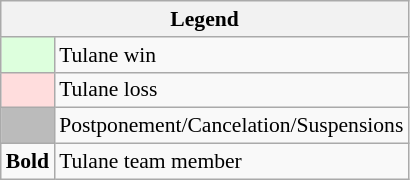<table class="wikitable" style="font-size:90%">
<tr>
<th colspan="2">Legend</th>
</tr>
<tr>
<td bgcolor="#ddffdd"> </td>
<td>Tulane win</td>
</tr>
<tr>
<td bgcolor="#ffdddd"> </td>
<td>Tulane loss</td>
</tr>
<tr>
<td bgcolor="#bbbbbb"> </td>
<td>Postponement/Cancelation/Suspensions</td>
</tr>
<tr>
<td><strong>Bold</strong></td>
<td>Tulane team member</td>
</tr>
</table>
